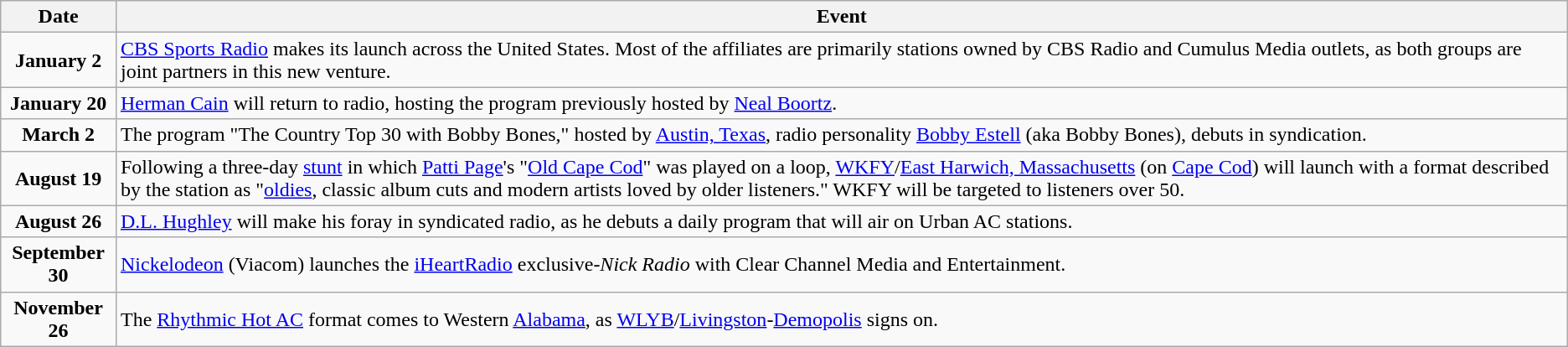<table class="wikitable">
<tr>
<th>Date</th>
<th>Event</th>
</tr>
<tr>
<td style="text-align:center;"><strong>January 2</strong></td>
<td><a href='#'>CBS Sports Radio</a> makes its launch across the United States. Most of the affiliates are primarily stations owned by CBS Radio and Cumulus Media outlets, as both groups are joint partners in this new venture.</td>
</tr>
<tr>
<td style="text-align:center;"><strong>January 20</strong></td>
<td><a href='#'>Herman Cain</a> will return to radio, hosting the program previously hosted by <a href='#'>Neal Boortz</a>.</td>
</tr>
<tr>
<td style="text-align:center;"><strong>March 2</strong></td>
<td>The program "The Country Top 30 with Bobby Bones," hosted by <a href='#'>Austin, Texas</a>, radio personality <a href='#'>Bobby Estell</a> (aka Bobby Bones), debuts in syndication.</td>
</tr>
<tr>
<td style="text-align:center;"><strong>August 19</strong></td>
<td>Following a three-day <a href='#'>stunt</a> in which <a href='#'>Patti Page</a>'s "<a href='#'>Old Cape Cod</a>" was played on a loop, <a href='#'>WKFY</a>/<a href='#'>East Harwich, Massachusetts</a> (on <a href='#'>Cape Cod</a>) will launch with a format described by the station as "<a href='#'>oldies</a>, classic album cuts and modern artists loved by older listeners." WKFY will be targeted to listeners over 50.</td>
</tr>
<tr>
<td style="text-align:center;"><strong>August 26</strong></td>
<td><a href='#'>D.L. Hughley</a> will make his foray in syndicated radio, as he debuts a daily program that will air on Urban AC stations.</td>
</tr>
<tr>
<td style="text-align:center;"><strong>September 30</strong></td>
<td><a href='#'>Nickelodeon</a> (Viacom) launches the <a href='#'>iHeartRadio</a> exclusive-<em>Nick Radio</em> with Clear Channel Media and Entertainment.</td>
</tr>
<tr>
<td style="text-align:center;"><strong>November 26</strong></td>
<td>The <a href='#'>Rhythmic Hot AC</a> format comes to Western <a href='#'>Alabama</a>, as <a href='#'>WLYB</a>/<a href='#'>Livingston</a>-<a href='#'>Demopolis</a> signs on.</td>
</tr>
</table>
